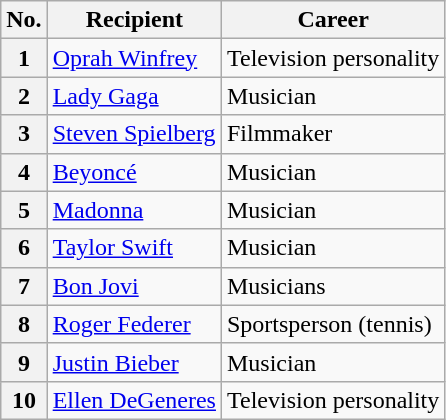<table class="wikitable plainrowheaders">
<tr>
<th scope="col">No.</th>
<th scope="col">Recipient</th>
<th scope="col">Career</th>
</tr>
<tr>
<th scope="row">1</th>
<td> <a href='#'>Oprah Winfrey</a></td>
<td>Television personality</td>
</tr>
<tr>
<th scope="row">2</th>
<td> <a href='#'>Lady Gaga</a></td>
<td>Musician</td>
</tr>
<tr>
<th scope="row">3</th>
<td> <a href='#'>Steven Spielberg</a></td>
<td>Filmmaker</td>
</tr>
<tr>
<th scope="row">4</th>
<td> <a href='#'>Beyoncé</a></td>
<td>Musician</td>
</tr>
<tr>
<th scope="row">5</th>
<td> <a href='#'>Madonna</a></td>
<td>Musician</td>
</tr>
<tr>
<th scope="row">6</th>
<td> <a href='#'>Taylor Swift</a></td>
<td>Musician</td>
</tr>
<tr>
<th scope="row">7</th>
<td> <a href='#'>Bon Jovi</a></td>
<td>Musicians</td>
</tr>
<tr>
<th scope="row">8</th>
<td> <a href='#'>Roger Federer</a></td>
<td>Sportsperson (tennis)</td>
</tr>
<tr>
<th scope="row">9</th>
<td> <a href='#'>Justin Bieber</a></td>
<td>Musician</td>
</tr>
<tr>
<th scope="row">10</th>
<td> <a href='#'>Ellen DeGeneres</a></td>
<td>Television personality</td>
</tr>
</table>
